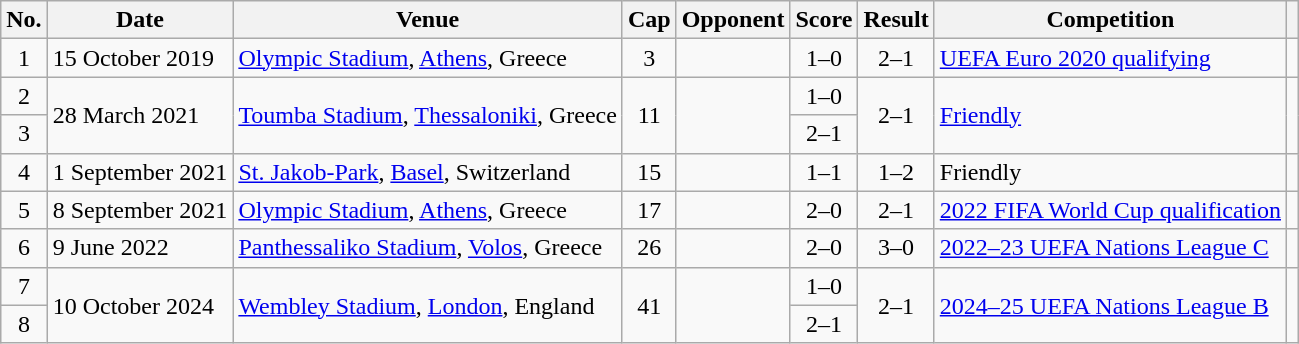<table class="wikitable sortable">
<tr>
<th scope="col">No.</th>
<th scope="col" data-sort-type="date">Date</th>
<th scope="col">Venue</th>
<th scope="col">Cap</th>
<th scope="col">Opponent</th>
<th scope="col">Score</th>
<th scope="col">Result</th>
<th scope="col">Competition</th>
<th scope="col" class="unsortable"></th>
</tr>
<tr>
<td style="text-align:center;">1</td>
<td>15 October 2019</td>
<td><a href='#'>Olympic Stadium</a>, <a href='#'>Athens</a>, Greece</td>
<td style="text-align:center;">3</td>
<td></td>
<td style="text-align:center;">1–0</td>
<td style="text-align:center;">2–1</td>
<td><a href='#'>UEFA Euro 2020 qualifying</a></td>
<td style="text-align:center;"></td>
</tr>
<tr>
<td style="text-align:center;">2</td>
<td rowspan="2">28 March 2021</td>
<td rowspan="2"><a href='#'>Toumba Stadium</a>, <a href='#'>Thessaloniki</a>, Greece</td>
<td rowspan="2" style="text-align:center;">11</td>
<td rowspan="2"></td>
<td style="text-align:center;">1–0</td>
<td rowspan=2 style="text-align:center;">2–1</td>
<td rowspan="2"><a href='#'>Friendly</a></td>
<td rowspan="2" style="text-align:center;"></td>
</tr>
<tr>
<td style="text-align:center;">3</td>
<td style="text-align:center;">2–1</td>
</tr>
<tr>
<td style="text-align:center;">4</td>
<td>1 September 2021</td>
<td><a href='#'>St. Jakob-Park</a>, <a href='#'>Basel</a>, Switzerland</td>
<td style="text-align:center;">15</td>
<td></td>
<td style="text-align:center;">1–1</td>
<td style="text-align:center;">1–2</td>
<td>Friendly</td>
<td style="text-align:center;"></td>
</tr>
<tr>
<td style="text-align:center;">5</td>
<td>8 September 2021</td>
<td><a href='#'>Olympic Stadium</a>, <a href='#'>Athens</a>, Greece</td>
<td style="text-align:center;">17</td>
<td></td>
<td style="text-align:center;">2–0</td>
<td style="text-align:center;">2–1</td>
<td><a href='#'>2022 FIFA World Cup qualification</a></td>
<td style="text-align:center;"></td>
</tr>
<tr>
<td style="text-align:center;">6</td>
<td>9 June 2022</td>
<td><a href='#'>Panthessaliko Stadium</a>, <a href='#'>Volos</a>, Greece</td>
<td style="text-align:center;">26</td>
<td></td>
<td style="text-align:center;">2–0</td>
<td style="text-align:center;">3–0</td>
<td><a href='#'>2022–23 UEFA Nations League C</a></td>
<td style="text-align:center;"></td>
</tr>
<tr>
<td style="text-align:center;">7</td>
<td rowspan="2">10 October 2024</td>
<td rowspan="2"><a href='#'>Wembley Stadium</a>, <a href='#'>London</a>, England</td>
<td rowspan="2" style="text-align:center;">41</td>
<td rowspan="2"></td>
<td style="text-align:center;">1–0</td>
<td rowspan=2 style="text-align:center;">2–1</td>
<td rowspan="2"><a href='#'>2024–25 UEFA Nations League B</a></td>
<td rowspan="2" style="text-align:center;"></td>
</tr>
<tr>
<td style="text-align:center;">8</td>
<td style="text-align:center;">2–1</td>
</tr>
</table>
